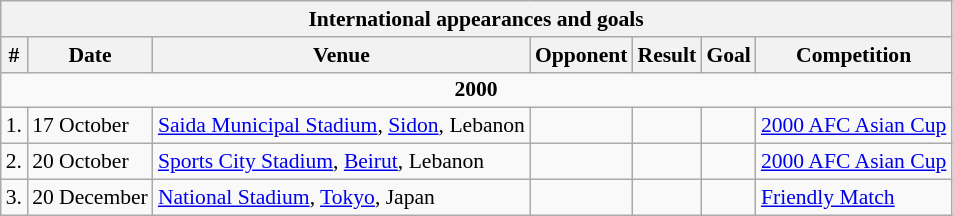<table class="wikitable collapsible collapsed" style="font-size:90%">
<tr>
<th colspan="7"><strong>International appearances and goals</strong></th>
</tr>
<tr>
<th>#</th>
<th>Date</th>
<th>Venue</th>
<th>Opponent</th>
<th>Result</th>
<th>Goal</th>
<th>Competition</th>
</tr>
<tr>
<td colspan="7" style="text-align:center;"><strong>2000</strong></td>
</tr>
<tr>
<td>1.</td>
<td>17 October</td>
<td><a href='#'>Saida Municipal Stadium</a>, <a href='#'>Sidon</a>, Lebanon</td>
<td></td>
<td></td>
<td></td>
<td><a href='#'>2000 AFC Asian Cup</a></td>
</tr>
<tr>
<td>2.</td>
<td>20 October</td>
<td><a href='#'>Sports City Stadium</a>, <a href='#'>Beirut</a>, Lebanon</td>
<td></td>
<td></td>
<td></td>
<td><a href='#'>2000 AFC Asian Cup</a></td>
</tr>
<tr>
<td>3.</td>
<td>20 December</td>
<td><a href='#'>National Stadium</a>, <a href='#'>Tokyo</a>, Japan</td>
<td></td>
<td></td>
<td></td>
<td><a href='#'>Friendly Match</a></td>
</tr>
</table>
